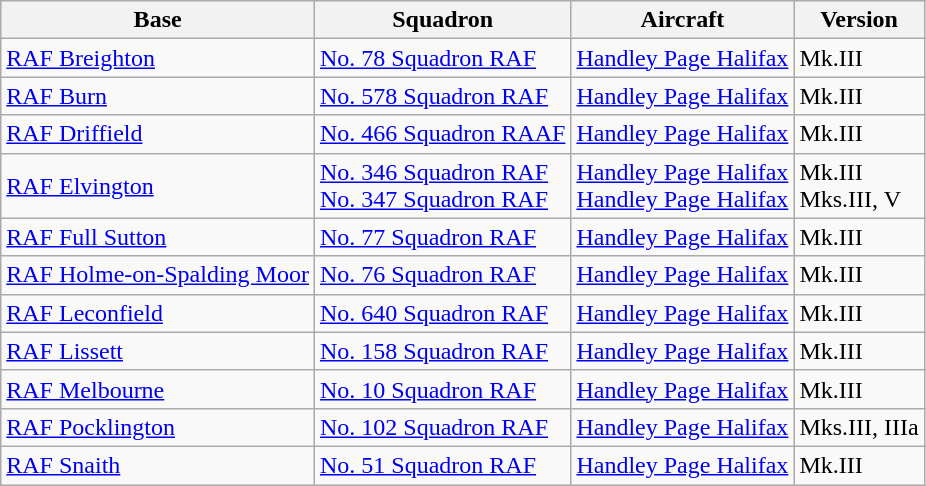<table class="wikitable">
<tr>
<th>Base</th>
<th>Squadron</th>
<th>Aircraft</th>
<th>Version</th>
</tr>
<tr>
<td><a href='#'>RAF Breighton</a></td>
<td><a href='#'>No. 78 Squadron RAF</a></td>
<td><a href='#'>Handley Page Halifax</a></td>
<td>Mk.III</td>
</tr>
<tr>
<td><a href='#'>RAF Burn</a></td>
<td><a href='#'>No. 578 Squadron RAF</a></td>
<td><a href='#'>Handley Page Halifax</a></td>
<td>Mk.III</td>
</tr>
<tr>
<td><a href='#'>RAF Driffield</a></td>
<td><a href='#'>No. 466 Squadron RAAF</a></td>
<td><a href='#'>Handley Page Halifax</a></td>
<td>Mk.III</td>
</tr>
<tr>
<td><a href='#'>RAF Elvington</a></td>
<td><a href='#'>No. 346 Squadron RAF</a><br> <a href='#'>No. 347 Squadron RAF</a></td>
<td><a href='#'>Handley Page Halifax</a><br> <a href='#'>Handley Page Halifax</a></td>
<td>Mk.III<br> Mks.III, V</td>
</tr>
<tr>
<td><a href='#'>RAF Full Sutton</a></td>
<td><a href='#'>No. 77 Squadron RAF</a></td>
<td><a href='#'>Handley Page Halifax</a></td>
<td>Mk.III</td>
</tr>
<tr>
<td><a href='#'>RAF Holme-on-Spalding Moor</a></td>
<td><a href='#'>No. 76 Squadron RAF</a></td>
<td><a href='#'>Handley Page Halifax</a></td>
<td>Mk.III</td>
</tr>
<tr>
<td><a href='#'>RAF Leconfield</a></td>
<td><a href='#'>No. 640 Squadron RAF</a></td>
<td><a href='#'>Handley Page Halifax</a></td>
<td>Mk.III</td>
</tr>
<tr>
<td><a href='#'>RAF Lissett</a></td>
<td><a href='#'>No. 158 Squadron RAF</a></td>
<td><a href='#'>Handley Page Halifax</a></td>
<td>Mk.III</td>
</tr>
<tr>
<td><a href='#'>RAF Melbourne</a></td>
<td><a href='#'>No. 10 Squadron RAF</a></td>
<td><a href='#'>Handley Page Halifax</a></td>
<td>Mk.III</td>
</tr>
<tr>
<td><a href='#'>RAF Pocklington</a></td>
<td><a href='#'>No. 102 Squadron RAF</a></td>
<td><a href='#'>Handley Page Halifax</a></td>
<td>Mks.III, IIIa</td>
</tr>
<tr>
<td><a href='#'>RAF Snaith</a></td>
<td><a href='#'>No. 51 Squadron RAF</a></td>
<td><a href='#'>Handley Page Halifax</a></td>
<td>Mk.III</td>
</tr>
</table>
